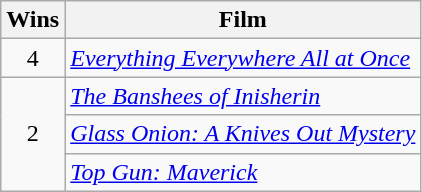<table class="wikitable">
<tr>
<th>Wins</th>
<th>Film</th>
</tr>
<tr>
<td style="text-align:center;">4</td>
<td><em><a href='#'>Everything Everywhere All at Once</a></em></td>
</tr>
<tr>
<td rowspan="3" style="text-align:center;">2</td>
<td><em><a href='#'>The Banshees of Inisherin</a></em></td>
</tr>
<tr>
<td><em><a href='#'>Glass Onion: A Knives Out Mystery</a></em></td>
</tr>
<tr>
<td><em><a href='#'>Top Gun: Maverick</a></em></td>
</tr>
</table>
